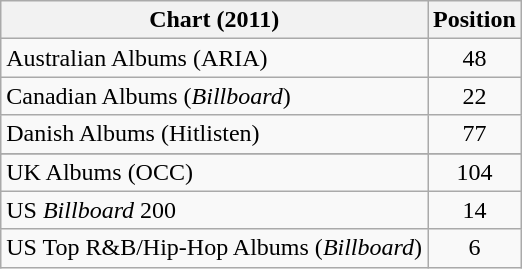<table class="wikitable sortable">
<tr>
<th scope="col">Chart (2011)</th>
<th scope="col">Position</th>
</tr>
<tr>
<td>Australian Albums (ARIA)</td>
<td style="text-align:center;">48</td>
</tr>
<tr>
<td>Canadian Albums (<em>Billboard</em>)</td>
<td style="text-align:center;">22</td>
</tr>
<tr>
<td>Danish Albums (Hitlisten)</td>
<td style="text-align:center;">77</td>
</tr>
<tr>
</tr>
<tr>
<td>UK Albums (OCC)</td>
<td style="text-align:center;">104</td>
</tr>
<tr>
<td>US <em>Billboard</em> 200</td>
<td style="text-align:center;">14</td>
</tr>
<tr>
<td>US Top R&B/Hip-Hop Albums (<em>Billboard</em>)</td>
<td style="text-align:center;">6</td>
</tr>
</table>
